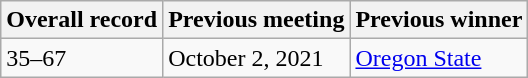<table class="wikitable">
<tr>
<th>Overall record</th>
<th>Previous meeting</th>
<th>Previous winner</th>
</tr>
<tr>
<td>35–67</td>
<td>October 2, 2021</td>
<td><a href='#'>Oregon State</a></td>
</tr>
</table>
